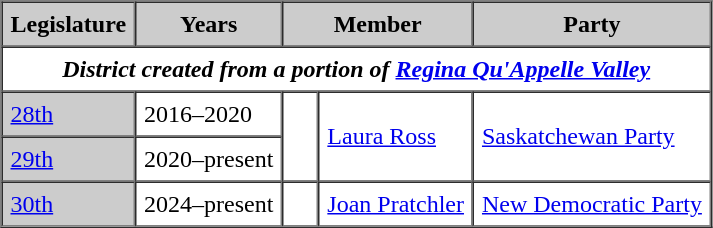<table border=1 cellpadding=5 cellspacing=0>
<tr bgcolor="CCCCCC">
<th>Legislature</th>
<th>Years</th>
<th colspan="2">Member</th>
<th>Party</th>
</tr>
<tr>
<td colspan="5" align="center"><strong><em>District created from a portion of <a href='#'>Regina Qu'Appelle Valley</a></em></strong></td>
</tr>
<tr>
<td bgcolor="CCCCCC"><a href='#'>28th</a></td>
<td>2016–2020</td>
<td rowspan=2 >   </td>
<td rowspan=2><a href='#'>Laura Ross</a></td>
<td rowspan=2><a href='#'>Saskatchewan Party</a></td>
</tr>
<tr>
<td bgcolor="CCCCCC"><a href='#'>29th</a></td>
<td>2020–present</td>
</tr>
<tr>
<td bgcolor="CCCCCC"><a href='#'>30th</a></td>
<td>2024–present</td>
<td>   </td>
<td><a href='#'>Joan Pratchler</a></td>
<td><a href='#'>New Democratic Party</a></td>
</tr>
</table>
